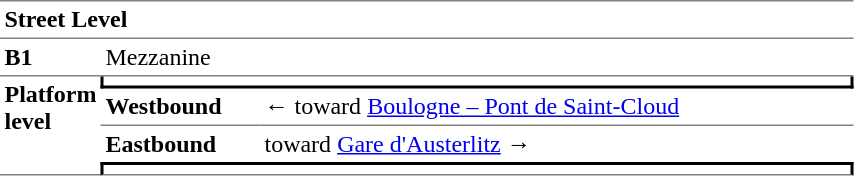<table cellspacing="0" cellpadding="3" border="0">
<tr>
<td colspan="3" data-darkreader-inline-border-top="" data-darkreader-inline-border-bottom="" style="border-bottom:solid 1px gray;border-top:solid 1px gray;" width="50" valign="top"><strong>Street Level</strong></td>
</tr>
<tr>
<td data-darkreader-inline-border-bottom="" style="border-bottom:solid 1px gray;" width="50" valign="top"><strong>B1</strong></td>
<td colspan="2" data-darkreader-inline-border-bottom="" style="border-bottom:solid 1px gray;" width="100" valign="top">Mezzanine</td>
</tr>
<tr>
<td rowspan="4" style="border-bottom:solid 1px gray;" width="50" valign="top"><strong>Platform level</strong></td>
<td colspan="2" style="border-right:solid 2px black;border-left:solid 2px black;border-bottom:solid 2px black;text-align:center;"></td>
</tr>
<tr>
<td style="border-bottom:solid 1px gray;" width="100"><strong>Westbound</strong></td>
<td style="border-bottom:solid 1px gray;" width="390">←   toward <a href='#'>Boulogne – Pont de Saint-Cloud</a> </td>
</tr>
<tr>
<td><strong>Eastbound</strong></td>
<td>   toward <a href='#'>Gare d'Austerlitz</a>  →</td>
</tr>
<tr>
<td colspan="2" style="border-top:solid 2px black;border-right:solid 2px black;border-left:solid 2px black;border-bottom:solid 1px gray;text-align:center;"></td>
</tr>
</table>
